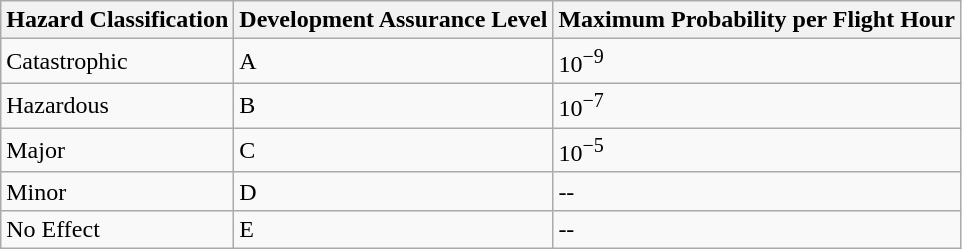<table class="wikitable">
<tr>
<th>Hazard Classification</th>
<th>Development Assurance Level</th>
<th>Maximum Probability per Flight Hour</th>
</tr>
<tr>
<td>Catastrophic</td>
<td>A</td>
<td>10<sup>−9</sup></td>
</tr>
<tr>
<td>Hazardous</td>
<td>B</td>
<td>10<sup>−7</sup></td>
</tr>
<tr>
<td>Major</td>
<td>C</td>
<td>10<sup>−5</sup></td>
</tr>
<tr>
<td>Minor</td>
<td>D</td>
<td>--</td>
</tr>
<tr>
<td>No Effect</td>
<td>E</td>
<td>--</td>
</tr>
</table>
